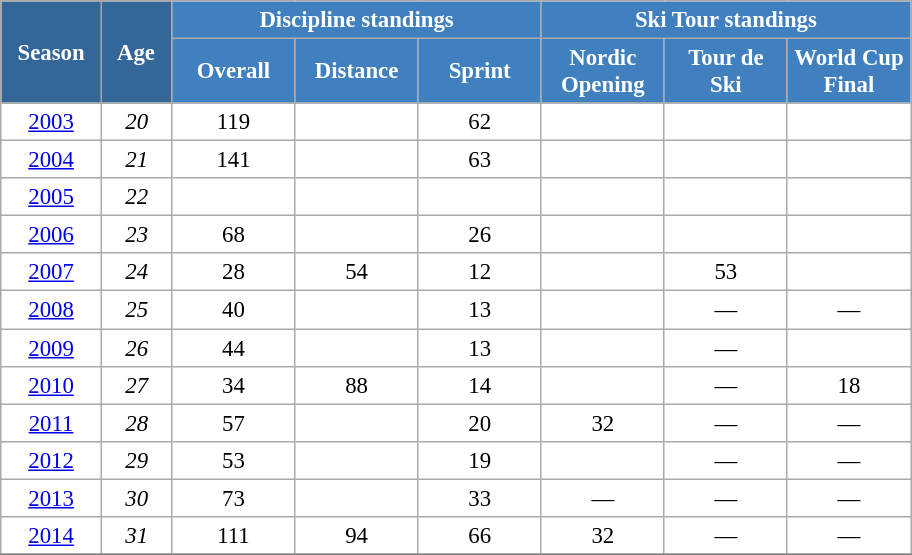<table class="wikitable" style="font-size:95%; text-align:center; border:grey solid 1px; border-collapse:collapse; background:#ffffff;">
<tr>
<th style="background-color:#369; color:white; width:60px;" rowspan="2"> Season </th>
<th style="background-color:#369; color:white; width:40px;" rowspan="2"> Age </th>
<th style="background-color:#4180be; color:white;" colspan="3">Discipline standings</th>
<th style="background-color:#4180be; color:white;" colspan="4">Ski Tour standings</th>
</tr>
<tr>
<th style="background-color:#4180be; color:white; width:75px;">Overall</th>
<th style="background-color:#4180be; color:white; width:75px;">Distance</th>
<th style="background-color:#4180be; color:white; width:75px;">Sprint</th>
<th style="background-color:#4180be; color:white; width:75px;">Nordic<br>Opening</th>
<th style="background-color:#4180be; color:white; width:75px;">Tour de<br>Ski</th>
<th style="background-color:#4180be; color:white; width:75px;">World Cup<br>Final</th>
</tr>
<tr>
<td><a href='#'>2003</a></td>
<td><em>20</em></td>
<td>119</td>
<td></td>
<td>62</td>
<td></td>
<td></td>
<td></td>
</tr>
<tr>
<td><a href='#'>2004</a></td>
<td><em>21</em></td>
<td>141</td>
<td></td>
<td>63</td>
<td></td>
<td></td>
<td></td>
</tr>
<tr>
<td><a href='#'>2005</a></td>
<td><em>22</em></td>
<td></td>
<td></td>
<td></td>
<td></td>
<td></td>
<td></td>
</tr>
<tr>
<td><a href='#'>2006</a></td>
<td><em>23</em></td>
<td>68</td>
<td></td>
<td>26</td>
<td></td>
<td></td>
<td></td>
</tr>
<tr>
<td><a href='#'>2007</a></td>
<td><em>24</em></td>
<td>28</td>
<td>54</td>
<td>12</td>
<td></td>
<td>53</td>
<td></td>
</tr>
<tr>
<td><a href='#'>2008</a></td>
<td><em>25</em></td>
<td>40</td>
<td></td>
<td>13</td>
<td></td>
<td>—</td>
<td>—</td>
</tr>
<tr>
<td><a href='#'>2009</a></td>
<td><em>26</em></td>
<td>44</td>
<td></td>
<td>13</td>
<td></td>
<td>—</td>
<td></td>
</tr>
<tr>
<td><a href='#'>2010</a></td>
<td><em>27</em></td>
<td>34</td>
<td>88</td>
<td>14</td>
<td></td>
<td>—</td>
<td>18</td>
</tr>
<tr>
<td><a href='#'>2011</a></td>
<td><em>28</em></td>
<td>57</td>
<td></td>
<td>20</td>
<td>32</td>
<td>—</td>
<td>—</td>
</tr>
<tr>
<td><a href='#'>2012</a></td>
<td><em>29</em></td>
<td>53</td>
<td></td>
<td>19</td>
<td></td>
<td>—</td>
<td>—</td>
</tr>
<tr>
<td><a href='#'>2013</a></td>
<td><em>30</em></td>
<td>73</td>
<td></td>
<td>33</td>
<td>—</td>
<td>—</td>
<td>—</td>
</tr>
<tr>
<td><a href='#'>2014</a></td>
<td><em>31</em></td>
<td>111</td>
<td>94</td>
<td>66</td>
<td>32</td>
<td>—</td>
<td>—</td>
</tr>
<tr>
</tr>
</table>
